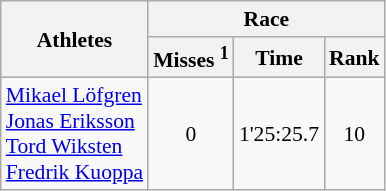<table class="wikitable" border="1" style="font-size:90%">
<tr>
<th rowspan=2>Athletes</th>
<th colspan=3>Race</th>
</tr>
<tr>
<th>Misses <sup>1</sup></th>
<th>Time</th>
<th>Rank</th>
</tr>
<tr>
<td><a href='#'>Mikael Löfgren</a><br><a href='#'>Jonas Eriksson</a><br><a href='#'>Tord Wiksten</a><br><a href='#'>Fredrik Kuoppa</a></td>
<td align=center>0</td>
<td align=center>1'25:25.7</td>
<td align=center>10</td>
</tr>
</table>
